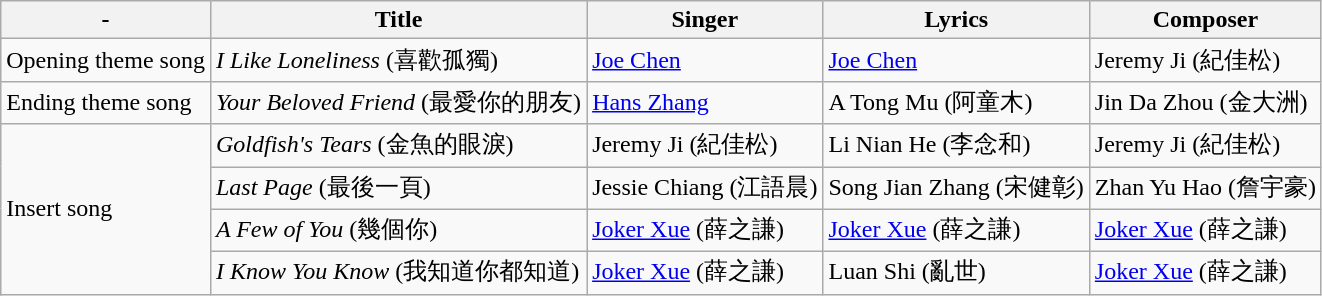<table class="wikitable">
<tr>
<th>-</th>
<th>Title</th>
<th>Singer</th>
<th>Lyrics</th>
<th>Composer</th>
</tr>
<tr>
<td>Opening theme song</td>
<td><em>I Like Loneliness</em> (喜歡孤獨)</td>
<td><a href='#'>Joe Chen</a></td>
<td><a href='#'>Joe Chen</a></td>
<td>Jeremy Ji (紀佳松)</td>
</tr>
<tr>
<td>Ending theme song</td>
<td><em>Your Beloved Friend</em> (最愛你的朋友)</td>
<td><a href='#'>Hans Zhang</a></td>
<td>A Tong Mu (阿童木)</td>
<td>Jin Da Zhou (金大洲)</td>
</tr>
<tr>
<td rowspan=4>Insert song</td>
<td><em>Goldfish's Tears</em> (金魚的眼淚)</td>
<td>Jeremy Ji (紀佳松)</td>
<td>Li Nian He (李念和)</td>
<td>Jeremy Ji (紀佳松)</td>
</tr>
<tr>
<td><em>Last Page</em> (最後一頁)</td>
<td>Jessie Chiang (江語晨)</td>
<td>Song Jian Zhang (宋健彰)</td>
<td>Zhan Yu Hao (詹宇豪)</td>
</tr>
<tr>
<td><em>A Few of You</em> (幾個你)</td>
<td><a href='#'>Joker Xue</a> (薛之謙)</td>
<td><a href='#'>Joker Xue</a> (薛之謙)</td>
<td><a href='#'>Joker Xue</a> (薛之謙)</td>
</tr>
<tr>
<td><em>I Know You Know</em> (我知道你都知道)</td>
<td><a href='#'>Joker Xue</a> (薛之謙)</td>
<td>Luan Shi (亂世)</td>
<td><a href='#'>Joker Xue</a> (薛之謙)</td>
</tr>
</table>
